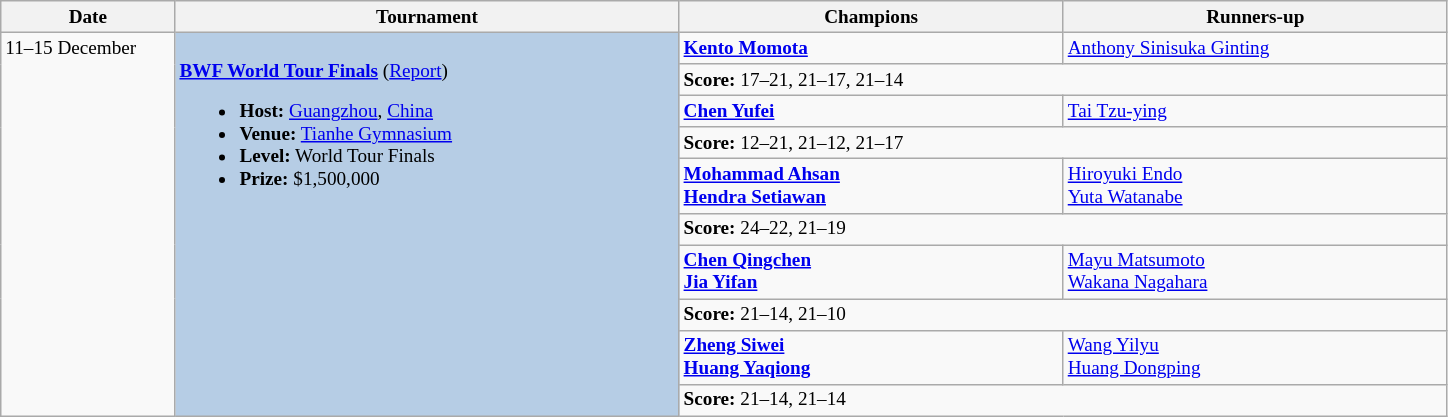<table class=wikitable style=font-size:80%>
<tr>
<th width=110>Date</th>
<th width=330>Tournament</th>
<th width=250>Champions</th>
<th width=250>Runners-up</th>
</tr>
<tr valign=top>
<td rowspan=10>11–15 December</td>
<td style="background:#B6CDE5;" rowspan="10"><br><strong><a href='#'>BWF World Tour Finals</a></strong> (<a href='#'>Report</a>)<ul><li><strong>Host:</strong> <a href='#'>Guangzhou</a>, <a href='#'>China</a></li><li><strong>Venue:</strong> <a href='#'>Tianhe Gymnasium</a></li><li><strong>Level:</strong> World Tour Finals</li><li><strong>Prize:</strong> $1,500,000</li></ul></td>
<td><strong> <a href='#'>Kento Momota</a></strong></td>
<td> <a href='#'>Anthony Sinisuka Ginting</a></td>
</tr>
<tr>
<td colspan=2><strong>Score:</strong> 17–21, 21–17, 21–14</td>
</tr>
<tr valign=top>
<td><strong> <a href='#'>Chen Yufei</a></strong></td>
<td> <a href='#'>Tai Tzu-ying</a></td>
</tr>
<tr>
<td colspan=2><strong>Score:</strong> 12–21, 21–12, 21–17</td>
</tr>
<tr valign=top>
<td><strong> <a href='#'>Mohammad Ahsan</a><br> <a href='#'>Hendra Setiawan</a></strong></td>
<td> <a href='#'>Hiroyuki Endo</a><br> <a href='#'>Yuta Watanabe</a></td>
</tr>
<tr>
<td colspan=2><strong>Score:</strong> 24–22, 21–19</td>
</tr>
<tr valign=top>
<td><strong> <a href='#'>Chen Qingchen</a><br> <a href='#'>Jia Yifan</a></strong></td>
<td> <a href='#'>Mayu Matsumoto</a><br> <a href='#'>Wakana Nagahara</a></td>
</tr>
<tr>
<td colspan=2><strong>Score:</strong> 21–14, 21–10</td>
</tr>
<tr valign=top>
<td><strong> <a href='#'>Zheng Siwei</a><br> <a href='#'>Huang Yaqiong</a></strong></td>
<td> <a href='#'>Wang Yilyu</a><br> <a href='#'>Huang Dongping</a></td>
</tr>
<tr>
<td colspan=2><strong>Score:</strong> 21–14, 21–14</td>
</tr>
</table>
